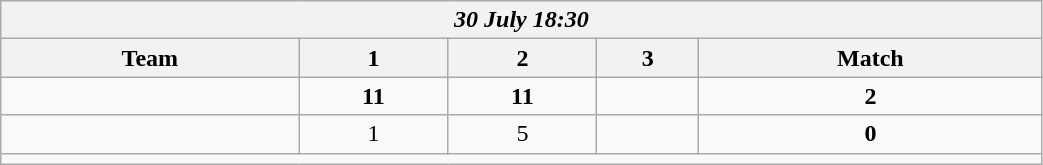<table class=wikitable style="text-align:center; width: 55%">
<tr>
<th colspan=10><em>30 July 18:30</em></th>
</tr>
<tr>
<th>Team</th>
<th>1</th>
<th>2</th>
<th>3</th>
<th>Match</th>
</tr>
<tr>
<td align=left><strong><br></strong></td>
<td><strong>11</strong></td>
<td><strong>11</strong></td>
<td></td>
<td><strong>2</strong></td>
</tr>
<tr>
<td align=left><br></td>
<td>1</td>
<td>5</td>
<td></td>
<td><strong>0</strong></td>
</tr>
<tr>
<td colspan=10></td>
</tr>
</table>
